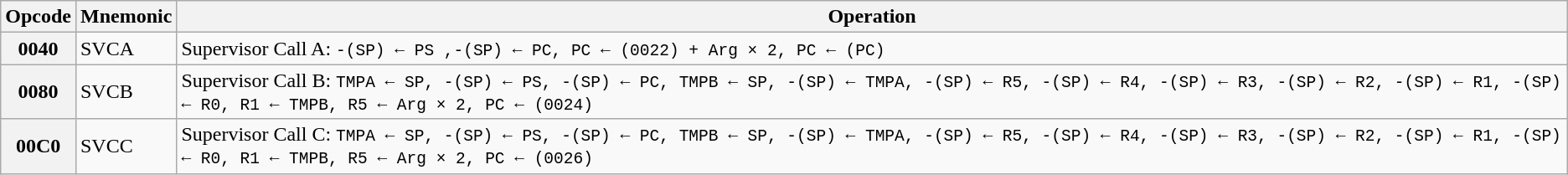<table class="wikitable">
<tr>
<th>Opcode</th>
<th>Mnemonic</th>
<th>Operation</th>
</tr>
<tr>
<th>0040</th>
<td>SVCA</td>
<td>Supervisor Call A: <code>-(SP) ← PS ,-(SP) ← PC, PC ← (0022) + Arg × 2, PC ← (PC)</code></td>
</tr>
<tr>
<th>0080</th>
<td>SVCB</td>
<td>Supervisor Call B: <code>TMPA ← SP, -(SP) ← PS, -(SP) ← PC, TMPB ← SP, -(SP) ← TMPA, -(SP) ← R5, -(SP) ← R4, -(SP) ← R3, -(SP) ← R2, -(SP) ← R1, -(SP) ← R0, R1 ← TMPB, R5 ← Arg × 2, PC ← (0024)</code></td>
</tr>
<tr>
<th>00C0</th>
<td>SVCC</td>
<td>Supervisor Call C: <code>TMPA ← SP, -(SP) ← PS, -(SP) ← PC, TMPB ← SP, -(SP) ← TMPA, -(SP) ← R5, -(SP) ← R4, -(SP) ← R3, -(SP) ← R2, -(SP) ← R1, -(SP) ← R0, R1 ← TMPB, R5 ← Arg × 2, PC ← (0026)</code></td>
</tr>
</table>
